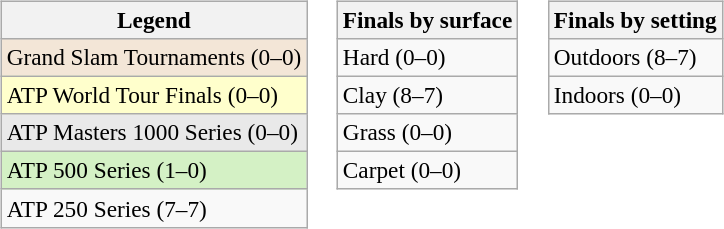<table>
<tr valign=top>
<td><br><table class=wikitable style=font-size:97%>
<tr>
<th>Legend</th>
</tr>
<tr style="background:#f3e6d7;">
<td>Grand Slam Tournaments (0–0)</td>
</tr>
<tr style="background:#ffc;">
<td>ATP World Tour Finals (0–0)</td>
</tr>
<tr style="background:#e9e9e9;">
<td>ATP Masters 1000 Series (0–0)</td>
</tr>
<tr style="background:#d4f1c5;">
<td>ATP 500 Series (1–0)</td>
</tr>
<tr>
<td>ATP 250 Series (7–7)</td>
</tr>
</table>
</td>
<td><br><table class=wikitable style=font-size:97%>
<tr>
<th>Finals by surface</th>
</tr>
<tr>
<td>Hard (0–0)</td>
</tr>
<tr>
<td>Clay (8–7)</td>
</tr>
<tr>
<td>Grass (0–0)</td>
</tr>
<tr>
<td>Carpet (0–0)</td>
</tr>
</table>
</td>
<td><br><table class=wikitable style=font-size:97%>
<tr>
<th>Finals by setting</th>
</tr>
<tr>
<td>Outdoors (8–7)</td>
</tr>
<tr>
<td>Indoors (0–0)</td>
</tr>
</table>
</td>
</tr>
</table>
